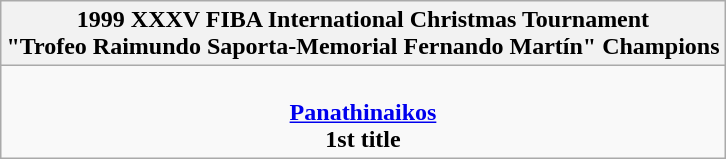<table class=wikitable style="text-align:center; margin:auto">
<tr>
<th>1999 XXXV FIBA International Christmas Tournament<br>"Trofeo Raimundo Saporta-Memorial Fernando Martín" Champions</th>
</tr>
<tr>
<td><br> <strong><a href='#'>Panathinaikos</a></strong> <br> <strong>1st title</strong></td>
</tr>
</table>
